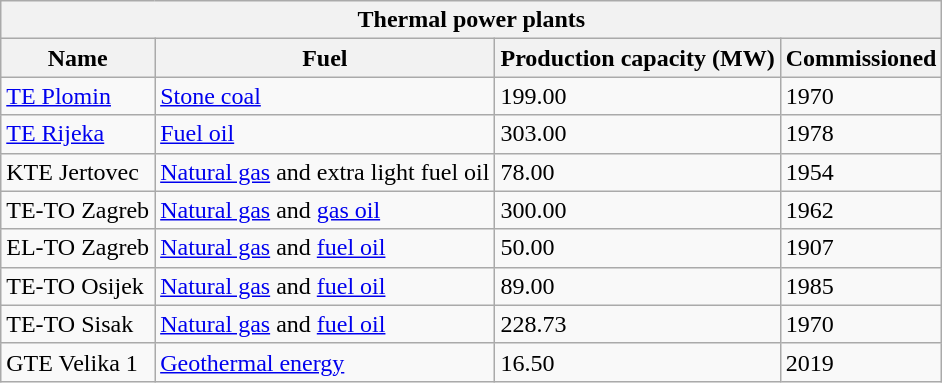<table class="wikitable">
<tr>
<th colspan="4" style="text-align:center;">Thermal power plants</th>
</tr>
<tr style="text-align:center;">
<th>Name</th>
<th>Fuel</th>
<th>Production capacity (MW)</th>
<th>Commissioned</th>
</tr>
<tr>
<td><a href='#'>TE Plomin</a></td>
<td><a href='#'>Stone coal</a></td>
<td>199.00</td>
<td>1970</td>
</tr>
<tr>
<td><a href='#'>TE Rijeka</a></td>
<td><a href='#'>Fuel oil</a></td>
<td>303.00</td>
<td>1978</td>
</tr>
<tr>
<td>KTE Jertovec</td>
<td><a href='#'>Natural gas</a> and extra light fuel oil</td>
<td>78.00</td>
<td>1954</td>
</tr>
<tr>
<td>TE-TO Zagreb</td>
<td><a href='#'>Natural gas</a> and <a href='#'>gas oil</a></td>
<td>300.00</td>
<td>1962</td>
</tr>
<tr>
<td>EL-TO Zagreb</td>
<td><a href='#'>Natural gas</a> and <a href='#'>fuel oil</a></td>
<td>50.00</td>
<td>1907</td>
</tr>
<tr>
<td>TE-TO Osijek</td>
<td><a href='#'>Natural gas</a> and <a href='#'>fuel oil</a></td>
<td>89.00</td>
<td>1985</td>
</tr>
<tr>
<td>TE-TO Sisak</td>
<td><a href='#'>Natural gas</a> and <a href='#'>fuel oil</a></td>
<td>228.73</td>
<td>1970</td>
</tr>
<tr>
<td>GTE Velika 1</td>
<td><a href='#'>Geothermal energy</a></td>
<td>16.50</td>
<td>2019</td>
</tr>
</table>
